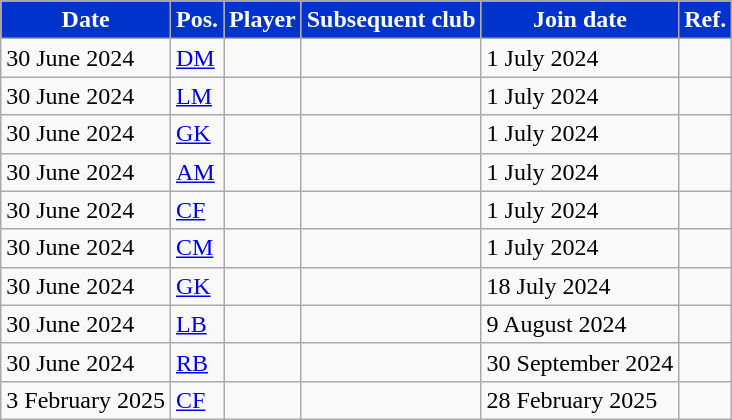<table class="wikitable plainrowheaders sortable">
<tr>
<th style="background:#0033CC;color:#FFFFFF;">Date</th>
<th style="background:#0033CC;color:#FFFFFF;">Pos.</th>
<th style="background:#0033CC;color:#FFFFFF;">Player</th>
<th style="background:#0033CC;color:#FFFFFF;">Subsequent club</th>
<th style="background:#0033CC;color:#FFFFFF;">Join date</th>
<th style="background:#0033CC;color:#FFFFFF;">Ref.</th>
</tr>
<tr>
<td>30 June 2024</td>
<td><a href='#'>DM</a></td>
<td></td>
<td></td>
<td>1 July 2024</td>
<td></td>
</tr>
<tr>
<td>30 June 2024</td>
<td><a href='#'>LM</a></td>
<td></td>
<td></td>
<td>1 July 2024</td>
<td></td>
</tr>
<tr>
<td>30 June 2024</td>
<td><a href='#'>GK</a></td>
<td></td>
<td></td>
<td>1 July 2024</td>
<td></td>
</tr>
<tr>
<td>30 June 2024</td>
<td><a href='#'>AM</a></td>
<td></td>
<td></td>
<td>1 July 2024</td>
<td></td>
</tr>
<tr>
<td>30 June 2024</td>
<td><a href='#'>CF</a></td>
<td></td>
<td></td>
<td>1 July 2024</td>
<td></td>
</tr>
<tr>
<td>30 June 2024</td>
<td><a href='#'>CM</a></td>
<td></td>
<td></td>
<td>1 July 2024</td>
<td></td>
</tr>
<tr>
<td>30 June 2024</td>
<td><a href='#'>GK</a></td>
<td></td>
<td></td>
<td>18 July 2024</td>
<td></td>
</tr>
<tr>
<td>30 June 2024</td>
<td><a href='#'>LB</a></td>
<td></td>
<td></td>
<td>9 August 2024</td>
<td></td>
</tr>
<tr>
<td>30 June 2024</td>
<td><a href='#'>RB</a></td>
<td></td>
<td></td>
<td>30 September 2024</td>
<td></td>
</tr>
<tr>
<td>3 February 2025</td>
<td><a href='#'>CF</a></td>
<td></td>
<td></td>
<td>28 February 2025</td>
<td></td>
</tr>
</table>
